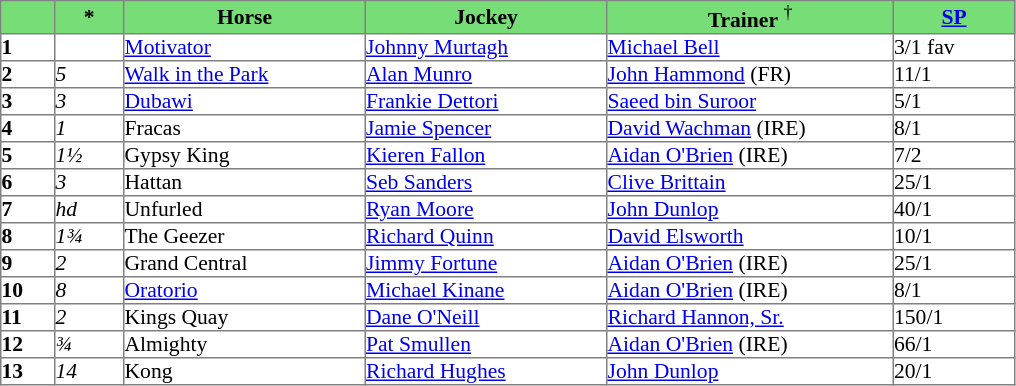<table border="1" cellpadding="0" style="border-collapse: collapse; font-size:90%">
<tr bgcolor="#77dd77" align="center">
<td width="35px"></td>
<td width="45px"><strong>*</strong></td>
<td width="160px"><strong>Horse</strong></td>
<td width="160px"><strong>Jockey</strong></td>
<td width="190px"><strong>Trainer</strong> <sup>†</sup></td>
<td width="80px"><strong><a href='#'>SP</a></strong></td>
</tr>
<tr>
<td><strong>1</strong></td>
<td></td>
<td><a href='#'>Motivator</a></td>
<td><a href='#'>Johnny Murtagh</a></td>
<td><a href='#'>Michael Bell</a></td>
<td>3/1 fav</td>
</tr>
<tr>
<td><strong>2</strong></td>
<td><em>5</em></td>
<td><a href='#'>Walk in the Park</a></td>
<td><a href='#'>Alan Munro</a></td>
<td><a href='#'>John Hammond</a> (FR)</td>
<td>11/1</td>
</tr>
<tr>
<td><strong>3</strong></td>
<td><em>3</em></td>
<td><a href='#'>Dubawi</a></td>
<td><a href='#'>Frankie Dettori</a></td>
<td><a href='#'>Saeed bin Suroor</a></td>
<td>5/1</td>
</tr>
<tr>
<td><strong>4</strong></td>
<td><em>1</em></td>
<td>Fracas</td>
<td><a href='#'>Jamie Spencer</a></td>
<td><a href='#'>David Wachman</a> (IRE)</td>
<td>8/1</td>
</tr>
<tr>
<td><strong>5</strong></td>
<td><em>1½</em></td>
<td>Gypsy King</td>
<td><a href='#'>Kieren Fallon</a></td>
<td><a href='#'>Aidan O'Brien</a> (IRE)</td>
<td>7/2</td>
</tr>
<tr>
<td><strong>6</strong></td>
<td><em>3</em></td>
<td>Hattan</td>
<td><a href='#'>Seb Sanders</a></td>
<td><a href='#'>Clive Brittain</a></td>
<td>25/1</td>
</tr>
<tr>
<td><strong>7</strong></td>
<td><em>hd</em></td>
<td>Unfurled</td>
<td><a href='#'>Ryan Moore</a></td>
<td><a href='#'>John Dunlop</a></td>
<td>40/1</td>
</tr>
<tr>
<td><strong>8</strong></td>
<td><em>1¾</em></td>
<td>The Geezer</td>
<td><a href='#'>Richard Quinn</a></td>
<td><a href='#'>David Elsworth</a></td>
<td>10/1</td>
</tr>
<tr>
<td><strong>9</strong></td>
<td><em>2</em></td>
<td>Grand Central</td>
<td><a href='#'>Jimmy Fortune</a></td>
<td><a href='#'>Aidan O'Brien</a> (IRE)</td>
<td>25/1</td>
</tr>
<tr>
<td><strong>10</strong></td>
<td><em>8</em></td>
<td><a href='#'>Oratorio</a></td>
<td><a href='#'>Michael Kinane</a></td>
<td><a href='#'>Aidan O'Brien</a> (IRE)</td>
<td>8/1</td>
</tr>
<tr>
<td><strong>11</strong></td>
<td><em>2</em></td>
<td>Kings Quay</td>
<td><a href='#'>Dane O'Neill</a></td>
<td><a href='#'>Richard Hannon, Sr.</a></td>
<td>150/1</td>
</tr>
<tr>
<td><strong>12</strong></td>
<td><em>¾</em></td>
<td>Almighty</td>
<td><a href='#'>Pat Smullen</a></td>
<td><a href='#'>Aidan O'Brien</a> (IRE)</td>
<td>66/1</td>
</tr>
<tr>
<td><strong>13</strong></td>
<td><em>14</em></td>
<td>Kong</td>
<td><a href='#'>Richard Hughes</a></td>
<td><a href='#'>John Dunlop</a></td>
<td>20/1</td>
</tr>
</table>
